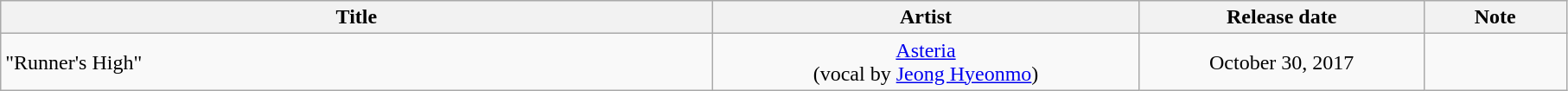<table class="wikitable" style="text-align:center">
<tr>
<th style="width:25%">Title</th>
<th style="width:15%">Artist</th>
<th style="width:10%">Release date</th>
<th style="width:5%">Note</th>
</tr>
<tr>
<td align="left">"Runner's High"</td>
<td><a href='#'>Asteria</a><br>(vocal by <a href='#'>Jeong Hyeonmo</a>)</td>
<td>October 30, 2017</td>
<td></td>
</tr>
</table>
